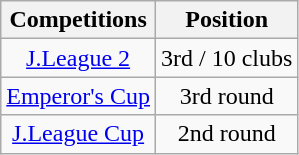<table class="wikitable" style="text-align:center;">
<tr>
<th>Competitions</th>
<th>Position</th>
</tr>
<tr>
<td><a href='#'>J.League 2</a></td>
<td>3rd / 10 clubs</td>
</tr>
<tr>
<td><a href='#'>Emperor's Cup</a></td>
<td>3rd round</td>
</tr>
<tr>
<td><a href='#'>J.League Cup</a></td>
<td>2nd round</td>
</tr>
</table>
